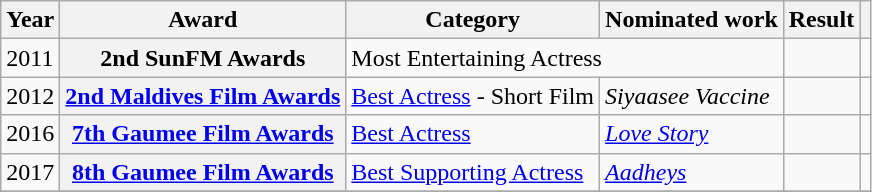<table class="wikitable plainrowheaders sortable">
<tr>
<th scope="col">Year</th>
<th scope="col">Award</th>
<th scope="col">Category</th>
<th scope="col">Nominated work</th>
<th scope="col">Result</th>
<th scope="col" class="unsortable"></th>
</tr>
<tr>
<td>2011</td>
<th scope="row">2nd SunFM Awards</th>
<td colspan="2">Most Entertaining Actress</td>
<td></td>
<td style="text-align:center;"></td>
</tr>
<tr>
<td>2012</td>
<th scope="row"><a href='#'>2nd Maldives Film Awards</a></th>
<td><a href='#'>Best Actress</a> - Short Film</td>
<td><em>Siyaasee Vaccine</em></td>
<td></td>
<td></td>
</tr>
<tr>
<td>2016</td>
<th scope="row"><a href='#'>7th Gaumee Film Awards</a></th>
<td><a href='#'>Best Actress</a></td>
<td><em><a href='#'>Love Story</a></em></td>
<td></td>
<td style="text-align: center;"></td>
</tr>
<tr>
<td>2017</td>
<th scope="row"><a href='#'>8th Gaumee Film Awards</a></th>
<td><a href='#'>Best Supporting Actress</a></td>
<td><em><a href='#'>Aadheys</a></em></td>
<td></td>
<td style="text-align:center;"></td>
</tr>
<tr>
</tr>
</table>
